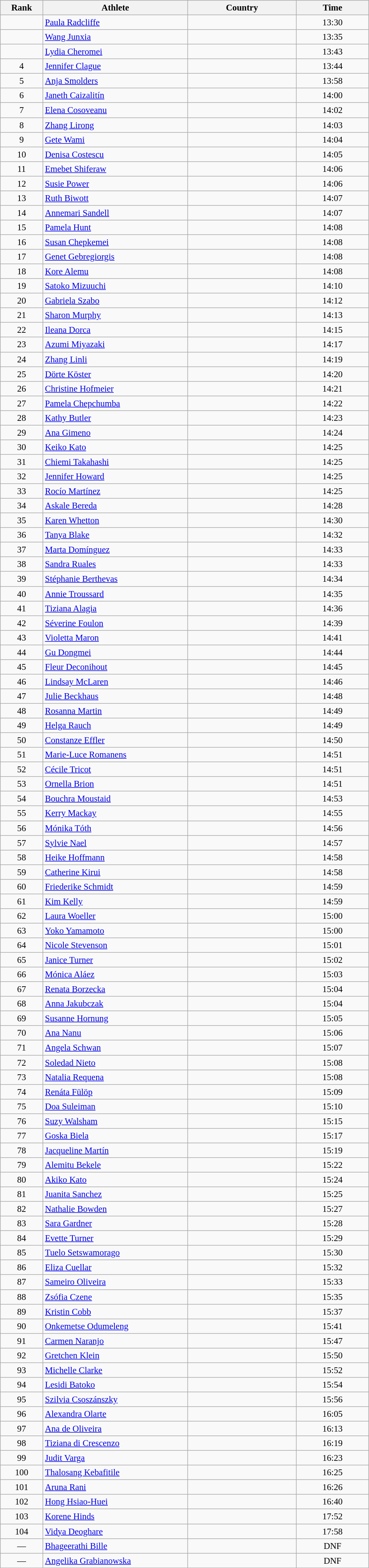<table class="wikitable sortable" style=" text-align:center; font-size:95%;" width="50%">
<tr>
<th width=5%>Rank</th>
<th width=20%>Athlete</th>
<th width=15%>Country</th>
<th width=10%>Time</th>
</tr>
<tr>
<td align=center></td>
<td align=left><a href='#'>Paula Radcliffe</a></td>
<td align=left></td>
<td>13:30</td>
</tr>
<tr>
<td align=center></td>
<td align=left><a href='#'>Wang Junxia</a></td>
<td align=left></td>
<td>13:35</td>
</tr>
<tr>
<td align=center></td>
<td align=left><a href='#'>Lydia Cheromei</a></td>
<td align=left></td>
<td>13:43</td>
</tr>
<tr>
<td align=center>4</td>
<td align=left><a href='#'>Jennifer Clague</a></td>
<td align=left></td>
<td>13:44</td>
</tr>
<tr>
<td align=center>5</td>
<td align=left><a href='#'>Anja Smolders</a></td>
<td align=left></td>
<td>13:58</td>
</tr>
<tr>
<td align=center>6</td>
<td align=left><a href='#'>Janeth Caizalitín</a></td>
<td align=left></td>
<td>14:00</td>
</tr>
<tr>
<td align=center>7</td>
<td align=left><a href='#'>Elena Cosoveanu</a></td>
<td align=left></td>
<td>14:02</td>
</tr>
<tr>
<td align=center>8</td>
<td align=left><a href='#'>Zhang Lirong</a></td>
<td align=left></td>
<td>14:03</td>
</tr>
<tr>
<td align=center>9</td>
<td align=left><a href='#'>Gete Wami</a></td>
<td align=left></td>
<td>14:04</td>
</tr>
<tr>
<td align=center>10</td>
<td align=left><a href='#'>Denisa Costescu</a></td>
<td align=left></td>
<td>14:05</td>
</tr>
<tr>
<td align=center>11</td>
<td align=left><a href='#'>Emebet Shiferaw</a></td>
<td align=left></td>
<td>14:06</td>
</tr>
<tr>
<td align=center>12</td>
<td align=left><a href='#'>Susie Power</a></td>
<td align=left></td>
<td>14:06</td>
</tr>
<tr>
<td align=center>13</td>
<td align=left><a href='#'>Ruth Biwott</a></td>
<td align=left></td>
<td>14:07</td>
</tr>
<tr>
<td align=center>14</td>
<td align=left><a href='#'>Annemari Sandell</a></td>
<td align=left></td>
<td>14:07</td>
</tr>
<tr>
<td align=center>15</td>
<td align=left><a href='#'>Pamela Hunt</a></td>
<td align=left></td>
<td>14:08</td>
</tr>
<tr>
<td align=center>16</td>
<td align=left><a href='#'>Susan Chepkemei</a></td>
<td align=left></td>
<td>14:08</td>
</tr>
<tr>
<td align=center>17</td>
<td align=left><a href='#'>Genet Gebregiorgis</a></td>
<td align=left></td>
<td>14:08</td>
</tr>
<tr>
<td align=center>18</td>
<td align=left><a href='#'>Kore Alemu</a></td>
<td align=left></td>
<td>14:08</td>
</tr>
<tr>
<td align=center>19</td>
<td align=left><a href='#'>Satoko Mizuuchi</a></td>
<td align=left></td>
<td>14:10</td>
</tr>
<tr>
<td align=center>20</td>
<td align=left><a href='#'>Gabriela Szabo</a></td>
<td align=left></td>
<td>14:12</td>
</tr>
<tr>
<td align=center>21</td>
<td align=left><a href='#'>Sharon Murphy</a></td>
<td align=left></td>
<td>14:13</td>
</tr>
<tr>
<td align=center>22</td>
<td align=left><a href='#'>Ileana Dorca</a></td>
<td align=left></td>
<td>14:15</td>
</tr>
<tr>
<td align=center>23</td>
<td align=left><a href='#'>Azumi Miyazaki</a></td>
<td align=left></td>
<td>14:17</td>
</tr>
<tr>
<td align=center>24</td>
<td align=left><a href='#'>Zhang Linli</a></td>
<td align=left></td>
<td>14:19</td>
</tr>
<tr>
<td align=center>25</td>
<td align=left><a href='#'>Dörte Köster</a></td>
<td align=left></td>
<td>14:20</td>
</tr>
<tr>
<td align=center>26</td>
<td align=left><a href='#'>Christine Hofmeier</a></td>
<td align=left></td>
<td>14:21</td>
</tr>
<tr>
<td align=center>27</td>
<td align=left><a href='#'>Pamela Chepchumba</a></td>
<td align=left></td>
<td>14:22</td>
</tr>
<tr>
<td align=center>28</td>
<td align=left><a href='#'>Kathy Butler</a></td>
<td align=left></td>
<td>14:23</td>
</tr>
<tr>
<td align=center>29</td>
<td align=left><a href='#'>Ana Gimeno</a></td>
<td align=left></td>
<td>14:24</td>
</tr>
<tr>
<td align=center>30</td>
<td align=left><a href='#'>Keiko Kato</a></td>
<td align=left></td>
<td>14:25</td>
</tr>
<tr>
<td align=center>31</td>
<td align=left><a href='#'>Chiemi Takahashi</a></td>
<td align=left></td>
<td>14:25</td>
</tr>
<tr>
<td align=center>32</td>
<td align=left><a href='#'>Jennifer Howard</a></td>
<td align=left></td>
<td>14:25</td>
</tr>
<tr>
<td align=center>33</td>
<td align=left><a href='#'>Rocío Martínez</a></td>
<td align=left></td>
<td>14:25</td>
</tr>
<tr>
<td align=center>34</td>
<td align=left><a href='#'>Askale Bereda</a></td>
<td align=left></td>
<td>14:28</td>
</tr>
<tr>
<td align=center>35</td>
<td align=left><a href='#'>Karen Whetton</a></td>
<td align=left></td>
<td>14:30</td>
</tr>
<tr>
<td align=center>36</td>
<td align=left><a href='#'>Tanya Blake</a></td>
<td align=left></td>
<td>14:32</td>
</tr>
<tr>
<td align=center>37</td>
<td align=left><a href='#'>Marta Domínguez</a></td>
<td align=left></td>
<td>14:33</td>
</tr>
<tr>
<td align=center>38</td>
<td align=left><a href='#'>Sandra Ruales</a></td>
<td align=left></td>
<td>14:33</td>
</tr>
<tr>
<td align=center>39</td>
<td align=left><a href='#'>Stéphanie Berthevas</a></td>
<td align=left></td>
<td>14:34</td>
</tr>
<tr>
<td align=center>40</td>
<td align=left><a href='#'>Annie Troussard</a></td>
<td align=left></td>
<td>14:35</td>
</tr>
<tr>
<td align=center>41</td>
<td align=left><a href='#'>Tiziana Alagia</a></td>
<td align=left></td>
<td>14:36</td>
</tr>
<tr>
<td align=center>42</td>
<td align=left><a href='#'>Séverine Foulon</a></td>
<td align=left></td>
<td>14:39</td>
</tr>
<tr>
<td align=center>43</td>
<td align=left><a href='#'>Violetta Maron</a></td>
<td align=left></td>
<td>14:41</td>
</tr>
<tr>
<td align=center>44</td>
<td align=left><a href='#'>Gu Dongmei</a></td>
<td align=left></td>
<td>14:44</td>
</tr>
<tr>
<td align=center>45</td>
<td align=left><a href='#'>Fleur Deconihout</a></td>
<td align=left></td>
<td>14:45</td>
</tr>
<tr>
<td align=center>46</td>
<td align=left><a href='#'>Lindsay McLaren</a></td>
<td align=left></td>
<td>14:46</td>
</tr>
<tr>
<td align=center>47</td>
<td align=left><a href='#'>Julie Beckhaus</a></td>
<td align=left></td>
<td>14:48</td>
</tr>
<tr>
<td align=center>48</td>
<td align=left><a href='#'>Rosanna Martin</a></td>
<td align=left></td>
<td>14:49</td>
</tr>
<tr>
<td align=center>49</td>
<td align=left><a href='#'>Helga Rauch</a></td>
<td align=left></td>
<td>14:49</td>
</tr>
<tr>
<td align=center>50</td>
<td align=left><a href='#'>Constanze Effler</a></td>
<td align=left></td>
<td>14:50</td>
</tr>
<tr>
<td align=center>51</td>
<td align=left><a href='#'>Marie-Luce Romanens</a></td>
<td align=left></td>
<td>14:51</td>
</tr>
<tr>
<td align=center>52</td>
<td align=left><a href='#'>Cécile Tricot</a></td>
<td align=left></td>
<td>14:51</td>
</tr>
<tr>
<td align=center>53</td>
<td align=left><a href='#'>Ornella Brion</a></td>
<td align=left></td>
<td>14:51</td>
</tr>
<tr>
<td align=center>54</td>
<td align=left><a href='#'>Bouchra Moustaid</a></td>
<td align=left></td>
<td>14:53</td>
</tr>
<tr>
<td align=center>55</td>
<td align=left><a href='#'>Kerry Mackay</a></td>
<td align=left></td>
<td>14:55</td>
</tr>
<tr>
<td align=center>56</td>
<td align=left><a href='#'>Mónika Tóth</a></td>
<td align=left></td>
<td>14:56</td>
</tr>
<tr>
<td align=center>57</td>
<td align=left><a href='#'>Sylvie Nael</a></td>
<td align=left></td>
<td>14:57</td>
</tr>
<tr>
<td align=center>58</td>
<td align=left><a href='#'>Heike Hoffmann</a></td>
<td align=left></td>
<td>14:58</td>
</tr>
<tr>
<td align=center>59</td>
<td align=left><a href='#'>Catherine Kirui</a></td>
<td align=left></td>
<td>14:58</td>
</tr>
<tr>
<td align=center>60</td>
<td align=left><a href='#'>Friederike Schmidt</a></td>
<td align=left></td>
<td>14:59</td>
</tr>
<tr>
<td align=center>61</td>
<td align=left><a href='#'>Kim Kelly</a></td>
<td align=left></td>
<td>14:59</td>
</tr>
<tr>
<td align=center>62</td>
<td align=left><a href='#'>Laura Woeller</a></td>
<td align=left></td>
<td>15:00</td>
</tr>
<tr>
<td align=center>63</td>
<td align=left><a href='#'>Yoko Yamamoto</a></td>
<td align=left></td>
<td>15:00</td>
</tr>
<tr>
<td align=center>64</td>
<td align=left><a href='#'>Nicole Stevenson</a></td>
<td align=left></td>
<td>15:01</td>
</tr>
<tr>
<td align=center>65</td>
<td align=left><a href='#'>Janice Turner</a></td>
<td align=left></td>
<td>15:02</td>
</tr>
<tr>
<td align=center>66</td>
<td align=left><a href='#'>Mónica Aláez</a></td>
<td align=left></td>
<td>15:03</td>
</tr>
<tr>
<td align=center>67</td>
<td align=left><a href='#'>Renata Borzecka</a></td>
<td align=left></td>
<td>15:04</td>
</tr>
<tr>
<td align=center>68</td>
<td align=left><a href='#'>Anna Jakubczak</a></td>
<td align=left></td>
<td>15:04</td>
</tr>
<tr>
<td align=center>69</td>
<td align=left><a href='#'>Susanne Hornung</a></td>
<td align=left></td>
<td>15:05</td>
</tr>
<tr>
<td align=center>70</td>
<td align=left><a href='#'>Ana Nanu</a></td>
<td align=left></td>
<td>15:06</td>
</tr>
<tr>
<td align=center>71</td>
<td align=left><a href='#'>Angela Schwan</a></td>
<td align=left></td>
<td>15:07</td>
</tr>
<tr>
<td align=center>72</td>
<td align=left><a href='#'>Soledad Nieto</a></td>
<td align=left></td>
<td>15:08</td>
</tr>
<tr>
<td align=center>73</td>
<td align=left><a href='#'>Natalia Requena</a></td>
<td align=left></td>
<td>15:08</td>
</tr>
<tr>
<td align=center>74</td>
<td align=left><a href='#'>Renáta Fülöp</a></td>
<td align=left></td>
<td>15:09</td>
</tr>
<tr>
<td align=center>75</td>
<td align=left><a href='#'>Doa Suleiman</a></td>
<td align=left></td>
<td>15:10</td>
</tr>
<tr>
<td align=center>76</td>
<td align=left><a href='#'>Suzy Walsham</a></td>
<td align=left></td>
<td>15:15</td>
</tr>
<tr>
<td align=center>77</td>
<td align=left><a href='#'>Goska Biela</a></td>
<td align=left></td>
<td>15:17</td>
</tr>
<tr>
<td align=center>78</td>
<td align=left><a href='#'>Jacqueline Martín</a></td>
<td align=left></td>
<td>15:19</td>
</tr>
<tr>
<td align=center>79</td>
<td align=left><a href='#'>Alemitu Bekele</a></td>
<td align=left></td>
<td>15:22</td>
</tr>
<tr>
<td align=center>80</td>
<td align=left><a href='#'>Akiko Kato</a></td>
<td align=left></td>
<td>15:24</td>
</tr>
<tr>
<td align=center>81</td>
<td align=left><a href='#'>Juanita Sanchez</a></td>
<td align=left></td>
<td>15:25</td>
</tr>
<tr>
<td align=center>82</td>
<td align=left><a href='#'>Nathalie Bowden</a></td>
<td align=left></td>
<td>15:27</td>
</tr>
<tr>
<td align=center>83</td>
<td align=left><a href='#'>Sara Gardner</a></td>
<td align=left></td>
<td>15:28</td>
</tr>
<tr>
<td align=center>84</td>
<td align=left><a href='#'>Evette Turner</a></td>
<td align=left></td>
<td>15:29</td>
</tr>
<tr>
<td align=center>85</td>
<td align=left><a href='#'>Tuelo Setswamorago</a></td>
<td align=left></td>
<td>15:30</td>
</tr>
<tr>
<td align=center>86</td>
<td align=left><a href='#'>Eliza Cuellar</a></td>
<td align=left></td>
<td>15:32</td>
</tr>
<tr>
<td align=center>87</td>
<td align=left><a href='#'>Sameiro Oliveira</a></td>
<td align=left></td>
<td>15:33</td>
</tr>
<tr>
<td align=center>88</td>
<td align=left><a href='#'>Zsófia Czene</a></td>
<td align=left></td>
<td>15:35</td>
</tr>
<tr>
<td align=center>89</td>
<td align=left><a href='#'>Kristin Cobb</a></td>
<td align=left></td>
<td>15:37</td>
</tr>
<tr>
<td align=center>90</td>
<td align=left><a href='#'>Onkemetse Odumeleng</a></td>
<td align=left></td>
<td>15:41</td>
</tr>
<tr>
<td align=center>91</td>
<td align=left><a href='#'>Carmen Naranjo</a></td>
<td align=left></td>
<td>15:47</td>
</tr>
<tr>
<td align=center>92</td>
<td align=left><a href='#'>Gretchen Klein</a></td>
<td align=left></td>
<td>15:50</td>
</tr>
<tr>
<td align=center>93</td>
<td align=left><a href='#'>Michelle Clarke</a></td>
<td align=left></td>
<td>15:52</td>
</tr>
<tr>
<td align=center>94</td>
<td align=left><a href='#'>Lesidi Batoko</a></td>
<td align=left></td>
<td>15:54</td>
</tr>
<tr>
<td align=center>95</td>
<td align=left><a href='#'>Szilvia Csoszánszky</a></td>
<td align=left></td>
<td>15:56</td>
</tr>
<tr>
<td align=center>96</td>
<td align=left><a href='#'>Alexandra Olarte</a></td>
<td align=left></td>
<td>16:05</td>
</tr>
<tr>
<td align=center>97</td>
<td align=left><a href='#'>Ana de Oliveira</a></td>
<td align=left></td>
<td>16:13</td>
</tr>
<tr>
<td align=center>98</td>
<td align=left><a href='#'>Tiziana di Crescenzo</a></td>
<td align=left></td>
<td>16:19</td>
</tr>
<tr>
<td align=center>99</td>
<td align=left><a href='#'>Judit Varga</a></td>
<td align=left></td>
<td>16:23</td>
</tr>
<tr>
<td align=center>100</td>
<td align=left><a href='#'>Thalosang Kebafitile</a></td>
<td align=left></td>
<td>16:25</td>
</tr>
<tr>
<td align=center>101</td>
<td align=left><a href='#'>Aruna Rani</a></td>
<td align=left></td>
<td>16:26</td>
</tr>
<tr>
<td align=center>102</td>
<td align=left><a href='#'>Hong Hsiao-Huei</a></td>
<td align=left></td>
<td>16:40</td>
</tr>
<tr>
<td align=center>103</td>
<td align=left><a href='#'>Korene Hinds</a></td>
<td align=left></td>
<td>17:52</td>
</tr>
<tr>
<td align=center>104</td>
<td align=left><a href='#'>Vidya Deoghare</a></td>
<td align=left></td>
<td>17:58</td>
</tr>
<tr>
<td align=center>—</td>
<td align=left><a href='#'>Bhageerathi Bille</a></td>
<td align=left></td>
<td>DNF</td>
</tr>
<tr>
<td align=center>—</td>
<td align=left><a href='#'>Angelika Grabianowska</a></td>
<td align=left></td>
<td>DNF</td>
</tr>
</table>
